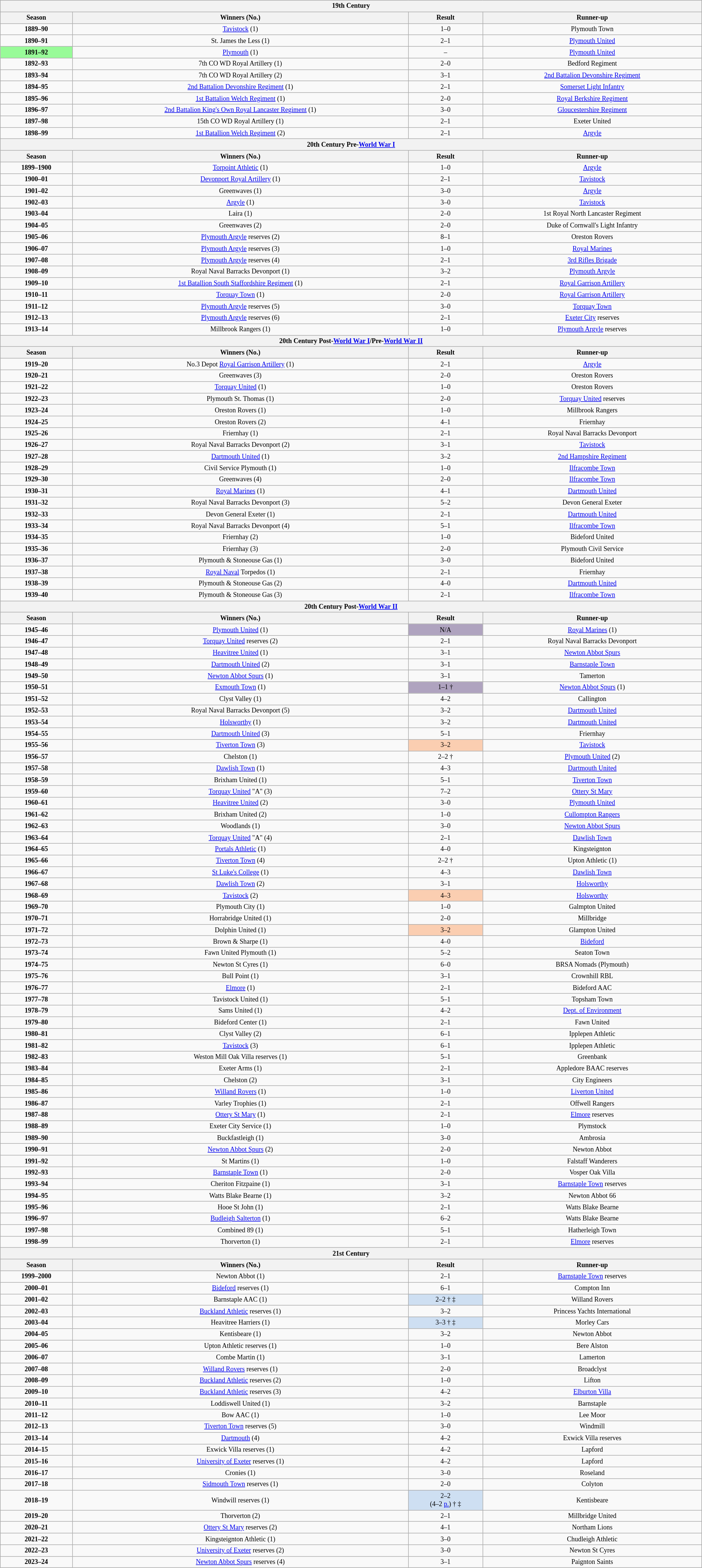<table class="wikitable" style="text-align: center; width: 100%; font-size: 12px">
<tr>
<th colspan="4">19th Century</th>
</tr>
<tr>
<th>Season</th>
<th>Winners (No.)</th>
<th>Result</th>
<th>Runner-up</th>
</tr>
<tr>
<td><strong>1889–90</strong></td>
<td><a href='#'>Tavistock</a> (1)</td>
<td>1–0</td>
<td>Plymouth Town</td>
</tr>
<tr>
<td><strong>1890–91</strong></td>
<td>St. James the Less (1)</td>
<td>2–1</td>
<td><a href='#'>Plymouth United</a></td>
</tr>
<tr>
<td style="background-color:#98FB98"><strong>1891–92</strong></td>
<td><a href='#'>Plymouth</a> (1)</td>
<td>–</td>
<td><a href='#'>Plymouth United</a></td>
</tr>
<tr>
<td><strong>1892–93</strong></td>
<td>7th CO WD Royal Artillery (1)</td>
<td>2–0</td>
<td>Bedford Regiment</td>
</tr>
<tr>
<td><strong>1893–94</strong></td>
<td>7th CO WD Royal Artillery (2)</td>
<td>3–1</td>
<td><a href='#'>2nd Battalion Devonshire Regiment</a></td>
</tr>
<tr>
<td><strong>1894–95</strong></td>
<td><a href='#'>2nd Battalion Devonshire Regiment</a> (1)</td>
<td>2–1</td>
<td><a href='#'>Somerset Light Infantry</a></td>
</tr>
<tr>
<td><strong>1895–96</strong></td>
<td><a href='#'>1st Battalion Welch Regiment</a> (1)</td>
<td>2–0</td>
<td><a href='#'>Royal Berkshire Regiment</a></td>
</tr>
<tr>
<td><strong>1896–97</strong></td>
<td><a href='#'>2nd Battalion King's Own Royal Lancaster Regiment</a> (1)</td>
<td>3–0</td>
<td><a href='#'>Gloucestershire Regiment</a></td>
</tr>
<tr>
<td><strong>1897–98</strong></td>
<td>15th CO WD Royal Artillery (1)</td>
<td>2–1</td>
<td>Exeter United</td>
</tr>
<tr>
<td><strong>1898–99</strong></td>
<td><a href='#'>1st Batallion Welch Regiment</a> (2)</td>
<td>2–1</td>
<td><a href='#'>Argyle</a></td>
</tr>
<tr>
<th colspan="4">20th Century Pre-<a href='#'>World War I</a></th>
</tr>
<tr>
<th>Season</th>
<th>Winners (No.)</th>
<th>Result</th>
<th>Runner-up</th>
</tr>
<tr>
<td><strong>1899–1900</strong></td>
<td><a href='#'>Torpoint Athletic</a> (1)</td>
<td>1–0</td>
<td><a href='#'>Argyle</a></td>
</tr>
<tr>
<td><strong>1900–01</strong></td>
<td><a href='#'>Devonport Royal Artillery</a> (1)</td>
<td>2–1</td>
<td><a href='#'>Tavistock</a></td>
</tr>
<tr>
<td><strong>1901–02</strong></td>
<td>Greenwaves (1)</td>
<td>3–0</td>
<td><a href='#'>Argyle</a></td>
</tr>
<tr>
<td><strong>1902–03</strong></td>
<td><a href='#'>Argyle</a> (1)</td>
<td>3–0</td>
<td><a href='#'>Tavistock</a></td>
</tr>
<tr>
<td><strong>1903–04</strong></td>
<td>Laira (1)</td>
<td>2–0</td>
<td>1st Royal North Lancaster Regiment</td>
</tr>
<tr>
<td><strong>1904–05</strong></td>
<td>Greenwaves (2)</td>
<td>2–0</td>
<td>Duke of Cornwall's Light Infantry</td>
</tr>
<tr>
<td><strong>1905–06</strong></td>
<td><a href='#'>Plymouth Argyle</a> reserves (2)</td>
<td>8–1</td>
<td>Oreston Rovers</td>
</tr>
<tr>
<td><strong>1906–07</strong></td>
<td><a href='#'>Plymouth Argyle</a> reserves (3)</td>
<td>1–0</td>
<td><a href='#'>Royal Marines</a></td>
</tr>
<tr>
<td><strong>1907–08</strong></td>
<td><a href='#'>Plymouth Argyle</a> reserves (4)</td>
<td>2–1</td>
<td><a href='#'>3rd Rifles Brigade</a></td>
</tr>
<tr>
<td><strong>1908–09</strong></td>
<td>Royal Naval Barracks Devonport (1)</td>
<td>3–2</td>
<td><a href='#'>Plymouth Argyle</a></td>
</tr>
<tr>
<td><strong>1909–10</strong></td>
<td><a href='#'>1st Batallion South Staffordshire Regiment</a> (1)</td>
<td>2–1</td>
<td><a href='#'>Royal Garrison Artillery</a></td>
</tr>
<tr>
<td><strong>1910–11</strong></td>
<td><a href='#'>Torquay Town</a> (1)</td>
<td>2–0</td>
<td><a href='#'>Royal Garrison Artillery</a></td>
</tr>
<tr>
<td><strong>1911–12</strong></td>
<td><a href='#'>Plymouth Argyle</a> reserves (5)</td>
<td>3–0</td>
<td><a href='#'>Torquay Town</a></td>
</tr>
<tr>
<td><strong>1912–13</strong></td>
<td><a href='#'>Plymouth Argyle</a> reserves (6)</td>
<td>2–1</td>
<td><a href='#'>Exeter City</a> reserves</td>
</tr>
<tr>
<td><strong>1913–14</strong></td>
<td>Millbrook Rangers (1)</td>
<td>1–0</td>
<td><a href='#'>Plymouth Argyle</a> reserves</td>
</tr>
<tr>
<th colspan="4">20th Century Post-<a href='#'>World War I</a>/Pre-<a href='#'>World War II</a></th>
</tr>
<tr>
<th>Season</th>
<th>Winners (No.)</th>
<th>Result</th>
<th>Runner-up</th>
</tr>
<tr>
<td><strong>1919–20</strong></td>
<td>No.3 Depot <a href='#'>Royal Garrison Artillery</a> (1)</td>
<td>2–1</td>
<td><a href='#'>Argyle</a></td>
</tr>
<tr>
<td><strong>1920–21</strong></td>
<td>Greenwaves (3)</td>
<td>2–0</td>
<td>Oreston Rovers</td>
</tr>
<tr>
<td><strong>1921–22</strong></td>
<td><a href='#'>Torquay United</a> (1)</td>
<td>1–0</td>
<td>Oreston Rovers</td>
</tr>
<tr>
<td><strong>1922–23</strong></td>
<td>Plymouth St. Thomas (1)</td>
<td>2–0</td>
<td><a href='#'>Torquay United</a> reserves</td>
</tr>
<tr>
<td><strong>1923–24</strong></td>
<td>Oreston Rovers (1)</td>
<td>1–0</td>
<td>Millbrook Rangers</td>
</tr>
<tr>
<td><strong>1924–25</strong></td>
<td>Oreston Rovers (2)</td>
<td>4–1</td>
<td>Friernhay</td>
</tr>
<tr>
<td><strong>1925–26</strong></td>
<td>Friernhay (1)</td>
<td>2–1</td>
<td>Royal Naval Barracks Devonport</td>
</tr>
<tr>
<td><strong>1926–27</strong></td>
<td>Royal Naval Barracks Devonport (2)</td>
<td>3–1</td>
<td><a href='#'>Tavistock</a></td>
</tr>
<tr>
<td><strong>1927–28</strong></td>
<td><a href='#'>Dartmouth United</a> (1)</td>
<td>3–2</td>
<td><a href='#'>2nd Hampshire Regiment</a></td>
</tr>
<tr>
<td><strong>1928–29</strong></td>
<td>Civil Service Plymouth (1)</td>
<td>1–0</td>
<td><a href='#'>Ilfracombe Town</a></td>
</tr>
<tr>
<td><strong>1929–30</strong></td>
<td>Greenwaves (4)</td>
<td>2–0</td>
<td><a href='#'>Ilfracombe Town</a></td>
</tr>
<tr>
<td><strong>1930–31</strong></td>
<td><a href='#'>Royal Marines</a> (1)</td>
<td>4–1</td>
<td><a href='#'>Dartmouth United</a></td>
</tr>
<tr>
<td><strong>1931–32</strong></td>
<td>Royal Naval Barracks Devonport (3)</td>
<td>5–2</td>
<td>Devon General Exeter</td>
</tr>
<tr>
<td><strong>1932–33</strong></td>
<td>Devon General Exeter (1)</td>
<td>2–1</td>
<td><a href='#'>Dartmouth United</a></td>
</tr>
<tr>
<td><strong>1933–34</strong></td>
<td>Royal Naval Barracks Devonport (4)</td>
<td>5–1</td>
<td><a href='#'>Ilfracombe Town</a></td>
</tr>
<tr>
<td><strong>1934–35</strong></td>
<td>Friernhay (2)</td>
<td>1–0</td>
<td>Bideford United</td>
</tr>
<tr>
<td><strong>1935–36</strong></td>
<td>Friernhay (3)</td>
<td>2–0</td>
<td>Plymouth Civil Service</td>
</tr>
<tr>
<td><strong>1936–37</strong></td>
<td>Plymouth & Stoneouse Gas (1)</td>
<td>3–0</td>
<td>Bideford United</td>
</tr>
<tr>
<td><strong>1937–38</strong></td>
<td><a href='#'>Royal Naval</a> Torpedos (1)</td>
<td>2–1</td>
<td>Friernhay</td>
</tr>
<tr>
<td><strong>1938–39</strong></td>
<td>Plymouth & Stoneouse Gas (2)</td>
<td>4–0</td>
<td><a href='#'>Dartmouth United</a></td>
</tr>
<tr>
<td><strong>1939–40</strong></td>
<td>Plymouth & Stoneouse Gas (3)</td>
<td>2–1</td>
<td><a href='#'>Ilfracombe Town</a></td>
</tr>
<tr>
<th colspan="4">20th Century Post-<a href='#'>World War II</a></th>
</tr>
<tr>
<th>Season</th>
<th>Winners (No.)</th>
<th>Result</th>
<th>Runner-up</th>
</tr>
<tr>
<td><strong>1945–46</strong></td>
<td><a href='#'>Plymouth United</a> (1)</td>
<td style="background-color:#afa3bf">N/A</td>
<td><a href='#'>Royal Marines</a> (1)</td>
</tr>
<tr>
<td><strong>1946–47</strong></td>
<td><a href='#'>Torquay United</a> reserves (2)</td>
<td>2–1</td>
<td>Royal Naval Barracks Devonport</td>
</tr>
<tr>
<td><strong>1947–48</strong></td>
<td><a href='#'>Heavitree United</a> (1)</td>
<td>3–1</td>
<td><a href='#'>Newton Abbot Spurs</a></td>
</tr>
<tr>
<td><strong>1948–49</strong></td>
<td><a href='#'>Dartmouth United</a> (2)</td>
<td>3–1</td>
<td><a href='#'>Barnstaple Town</a></td>
</tr>
<tr>
<td><strong>1949–50</strong></td>
<td><a href='#'>Newton Abbot Spurs</a> (1)</td>
<td>3–1</td>
<td>Tamerton</td>
</tr>
<tr>
<td><strong>1950–51</strong></td>
<td><a href='#'>Exmouth Town</a> (1)</td>
<td style="background-color:#afa3bf">1–1 †</td>
<td><a href='#'>Newton Abbot Spurs</a> (1)</td>
</tr>
<tr>
<td><strong>1951–52</strong></td>
<td>Clyst Valley (1)</td>
<td>4–2</td>
<td>Callington</td>
</tr>
<tr>
<td><strong>1952–53</strong></td>
<td>Royal Naval Barracks Devonport (5)</td>
<td>3–2</td>
<td><a href='#'>Dartmouth United</a></td>
</tr>
<tr>
<td><strong>1953–54</strong></td>
<td><a href='#'>Holsworthy</a> (1)</td>
<td>3–2</td>
<td><a href='#'>Dartmouth United</a></td>
</tr>
<tr>
<td><strong>1954–55</strong></td>
<td><a href='#'>Dartmouth United</a> (3)</td>
<td>5–1</td>
<td>Friernhay</td>
</tr>
<tr>
<td><strong>1955–56</strong></td>
<td><a href='#'>Tiverton Town</a> (3)</td>
<td style="background-color:#FBCEB1">3–2</td>
<td><a href='#'>Tavistock</a></td>
</tr>
<tr>
<td><strong>1956–57</strong></td>
<td>Chelston (1)</td>
<td style="background-color:##afa3bf">2–2 †</td>
<td><a href='#'>Plymouth United</a> (2)</td>
</tr>
<tr>
<td><strong>1957–58</strong></td>
<td><a href='#'>Dawlish Town</a> (1)</td>
<td>4–3</td>
<td><a href='#'>Dartmouth United</a></td>
</tr>
<tr>
<td><strong>1958–59</strong></td>
<td>Brixham United (1)</td>
<td>5–1</td>
<td><a href='#'>Tiverton Town</a></td>
</tr>
<tr>
<td><strong>1959–60</strong></td>
<td><a href='#'>Torquay United</a> "A" (3)</td>
<td>7–2</td>
<td><a href='#'>Ottery St Mary</a></td>
</tr>
<tr>
<td><strong>1960–61</strong></td>
<td><a href='#'>Heavitree United</a> (2)</td>
<td>3–0</td>
<td><a href='#'>Plymouth United</a></td>
</tr>
<tr>
<td><strong>1961–62</strong></td>
<td>Brixham United (2)</td>
<td>1–0</td>
<td><a href='#'>Cullompton Rangers</a></td>
</tr>
<tr>
<td><strong>1962–63</strong></td>
<td>Woodlands (1)</td>
<td>3–0</td>
<td><a href='#'>Newton Abbot Spurs</a></td>
</tr>
<tr>
<td><strong>1963–64</strong></td>
<td><a href='#'>Torquay United</a> "A" (4)</td>
<td>2–1</td>
<td><a href='#'>Dawlish Town</a></td>
</tr>
<tr>
<td><strong>1964–65</strong></td>
<td><a href='#'>Portals Athletic</a> (1)</td>
<td>4–0</td>
<td>Kingsteignton</td>
</tr>
<tr>
<td><strong>1965–66</strong></td>
<td><a href='#'>Tiverton Town</a> (4)</td>
<td style="background-color:##afa3bf">2–2 †</td>
<td>Upton Athletic (1)</td>
</tr>
<tr>
<td><strong>1966–67</strong></td>
<td><a href='#'>St Luke's College</a> (1)</td>
<td>4–3</td>
<td><a href='#'>Dawlish Town</a></td>
</tr>
<tr>
<td><strong>1967–68</strong></td>
<td><a href='#'>Dawlish Town</a> (2)</td>
<td>3–1</td>
<td><a href='#'>Holsworthy</a></td>
</tr>
<tr>
<td><strong>1968–69</strong></td>
<td><a href='#'>Tavistock</a> (2)</td>
<td style="background-color:#FBCEB1">4–3</td>
<td><a href='#'>Holsworthy</a></td>
</tr>
<tr>
<td><strong>1969–70</strong></td>
<td>Plymouth City (1)</td>
<td>1–0</td>
<td>Galmpton United</td>
</tr>
<tr>
<td><strong>1970–71</strong></td>
<td>Horrabridge United (1)</td>
<td>2–0</td>
<td>Millbridge</td>
</tr>
<tr>
<td><strong>1971–72</strong></td>
<td>Dolphin United (1)</td>
<td style="background-color:#FBCEB1">3–2</td>
<td>Glampton United</td>
</tr>
<tr>
<td><strong>1972–73</strong></td>
<td>Brown & Sharpe (1)</td>
<td>4–0</td>
<td><a href='#'>Bideford</a></td>
</tr>
<tr>
<td><strong>1973–74</strong></td>
<td>Fawn United Plymouth (1)</td>
<td>5–2</td>
<td>Seaton Town</td>
</tr>
<tr>
<td><strong>1974–75</strong></td>
<td>Newton St Cyres (1)</td>
<td>6–0</td>
<td>BRSA Nomads (Plymouth)</td>
</tr>
<tr>
<td><strong>1975–76</strong></td>
<td>Bull Point (1)</td>
<td>3–1</td>
<td>Crownhill RBL</td>
</tr>
<tr>
<td><strong>1976–77</strong></td>
<td><a href='#'>Elmore</a> (1)</td>
<td>2–1</td>
<td>Bideford AAC</td>
</tr>
<tr>
<td><strong>1977–78</strong></td>
<td>Tavistock United (1)</td>
<td>5–1</td>
<td>Topsham Town</td>
</tr>
<tr>
<td><strong>1978–79</strong></td>
<td>Sams United (1)</td>
<td>4–2</td>
<td><a href='#'>Dept. of Environment</a></td>
</tr>
<tr>
<td><strong>1979–80</strong></td>
<td>Bideford Center (1)</td>
<td>2–1</td>
<td>Fawn United</td>
</tr>
<tr>
<td><strong>1980–81</strong></td>
<td>Clyst Valley (2)</td>
<td>6–1</td>
<td>Ipplepen Athletic</td>
</tr>
<tr>
<td><strong>1981–82</strong></td>
<td><a href='#'>Tavistock</a> (3)</td>
<td>6–1</td>
<td>Ipplepen Athletic</td>
</tr>
<tr>
<td><strong>1982–83</strong></td>
<td>Weston Mill Oak Villa reserves (1)</td>
<td>5–1</td>
<td>Greenbank</td>
</tr>
<tr>
<td><strong>1983–84</strong></td>
<td>Exeter Arms (1)</td>
<td>2–1</td>
<td>Appledore BAAC reserves</td>
</tr>
<tr>
<td><strong>1984–85</strong></td>
<td>Chelston (2)</td>
<td>3–1</td>
<td>City Engineers</td>
</tr>
<tr>
<td><strong>1985–86</strong></td>
<td><a href='#'>Willand Rovers</a> (1)</td>
<td>1–0</td>
<td><a href='#'>Liverton United</a></td>
</tr>
<tr>
<td><strong>1986–87</strong></td>
<td>Varley Trophies (1)</td>
<td>2–1</td>
<td>Offwell Rangers</td>
</tr>
<tr>
<td><strong>1987–88</strong></td>
<td><a href='#'>Ottery St Mary</a> (1)</td>
<td>2–1</td>
<td><a href='#'>Elmore</a> reserves</td>
</tr>
<tr>
<td><strong>1988–89</strong></td>
<td>Exeter City Service (1)</td>
<td>1–0</td>
<td>Plymstock</td>
</tr>
<tr>
<td><strong>1989–90</strong></td>
<td>Buckfastleigh (1)</td>
<td>3–0</td>
<td>Ambrosia</td>
</tr>
<tr>
<td><strong>1990–91</strong></td>
<td><a href='#'>Newton Abbot Spurs</a> (2)</td>
<td>2–0</td>
<td>Newton Abbot</td>
</tr>
<tr>
<td><strong>1991–92</strong></td>
<td>St Martins (1)</td>
<td>1–0</td>
<td>Falstaff Wanderers</td>
</tr>
<tr>
<td><strong>1992–93</strong></td>
<td><a href='#'>Barnstaple Town</a> (1)</td>
<td>2–0</td>
<td>Vosper Oak Villa</td>
</tr>
<tr>
<td><strong>1993–94</strong></td>
<td>Cheriton Fitzpaine (1)</td>
<td>3–1</td>
<td><a href='#'>Barnstaple Town</a> reserves</td>
</tr>
<tr>
<td><strong>1994–95</strong></td>
<td>Watts Blake Bearne (1)</td>
<td>3–2</td>
<td>Newton Abbot 66</td>
</tr>
<tr>
<td><strong>1995–96</strong></td>
<td>Hooe St John (1)</td>
<td>2–1</td>
<td>Watts Blake Bearne</td>
</tr>
<tr>
<td><strong>1996–97</strong></td>
<td><a href='#'>Budleigh Salterton</a> (1)</td>
<td>6–2</td>
<td>Watts Blake Bearne</td>
</tr>
<tr>
<td><strong>1997–98</strong></td>
<td>Combined 89 (1)</td>
<td>5–1</td>
<td>Hatherleigh Town</td>
</tr>
<tr>
<td><strong>1998–99</strong></td>
<td>Thorverton (1)</td>
<td>2–1</td>
<td><a href='#'>Elmore</a> reserves</td>
</tr>
<tr>
<th colspan="4">21st Century</th>
</tr>
<tr>
<th>Season</th>
<th>Winners (No.)</th>
<th>Result</th>
<th>Runner-up</th>
</tr>
<tr>
<td><strong>1999–2000</strong></td>
<td>Newton Abbot (1)</td>
<td>2–1</td>
<td><a href='#'>Barnstaple Town</a> reserves</td>
</tr>
<tr>
<td><strong>2000–01</strong></td>
<td><a href='#'>Bideford</a> reserves (1)</td>
<td>6–1</td>
<td>Compton Inn</td>
</tr>
<tr>
<td><strong>2001–02</strong></td>
<td>Barnstaple AAC (1)</td>
<td style="background-color:#cedff2">2–2 † ‡</td>
<td>Willand Rovers</td>
</tr>
<tr>
<td><strong>2002–03</strong></td>
<td><a href='#'>Buckland Athletic</a> reserves (1)</td>
<td>3–2</td>
<td>Princess Yachts International</td>
</tr>
<tr>
<td><strong>2003–04</strong></td>
<td>Heavitree Harriers (1)</td>
<td style="background-color:#cedff2">3–3 † ‡</td>
<td>Morley Cars</td>
</tr>
<tr>
<td><strong>2004–05</strong></td>
<td>Kentisbeare (1)</td>
<td>3–2</td>
<td>Newton Abbot</td>
</tr>
<tr>
<td><strong>2005–06</strong></td>
<td>Upton Athletic reserves (1)</td>
<td>1–0</td>
<td>Bere Alston</td>
</tr>
<tr>
<td><strong>2006–07</strong></td>
<td>Combe Martin (1)</td>
<td>3–1</td>
<td>Lamerton</td>
</tr>
<tr>
<td><strong>2007–08</strong></td>
<td><a href='#'>Willand Rovers</a> reserves (1)</td>
<td>2–0</td>
<td>Broadclyst</td>
</tr>
<tr>
<td><strong>2008–09</strong></td>
<td><a href='#'>Buckland Athletic</a> reserves (2)</td>
<td>1–0</td>
<td>Lifton</td>
</tr>
<tr>
<td><strong>2009–10</strong></td>
<td><a href='#'>Buckland Athletic</a> reserves (3)</td>
<td>4–2</td>
<td><a href='#'>Elburton Villa</a></td>
</tr>
<tr>
<td><strong>2010–11</strong></td>
<td>Loddiswell United (1)</td>
<td>3–2</td>
<td>Barnstaple</td>
</tr>
<tr>
<td><strong>2011–12</strong></td>
<td>Bow AAC (1)</td>
<td>1–0</td>
<td>Lee Moor</td>
</tr>
<tr>
<td><strong>2012–13</strong></td>
<td><a href='#'>Tiverton Town</a> reserves (5)</td>
<td>3–0</td>
<td>Windmill</td>
</tr>
<tr>
<td><strong>2013–14</strong></td>
<td><a href='#'>Dartmouth</a> (4)</td>
<td>4–2</td>
<td>Exwick Villa reserves</td>
</tr>
<tr>
<td><strong>2014–15</strong></td>
<td>Exwick Villa reserves (1)</td>
<td>4–2</td>
<td>Lapford</td>
</tr>
<tr>
<td><strong>2015–16</strong></td>
<td><a href='#'>University of Exeter</a> reserves (1)</td>
<td>4–2</td>
<td>Lapford</td>
</tr>
<tr>
<td><strong>2016–17</strong></td>
<td>Cronies (1)</td>
<td>3–0</td>
<td>Roseland</td>
</tr>
<tr>
<td><strong>2017–18</strong></td>
<td><a href='#'>Sidmouth Town</a> reserves (1)</td>
<td>2–0</td>
<td>Colyton</td>
</tr>
<tr>
<td><strong>2018–19</strong></td>
<td>Windwill reserves (1)</td>
<td style="background-color:#cedff2">2–2<br>(4–2 <a href='#'>p.</a>) † ‡</td>
<td>Kentisbeare</td>
</tr>
<tr>
<td><strong>2019–20</strong></td>
<td>Thorverton (2)</td>
<td>2–1</td>
<td>Millbridge United</td>
</tr>
<tr>
<td><strong>2020–21</strong></td>
<td><a href='#'>Ottery St Mary</a> reserves (2)</td>
<td>4–1</td>
<td>Northam Lions</td>
</tr>
<tr>
<td><strong>2021–22</strong></td>
<td>Kingsteignton Athletic (1)</td>
<td>3–0</td>
<td>Chudleigh Athletic</td>
</tr>
<tr>
<td><strong>2022–23</strong></td>
<td><a href='#'>University of Exeter</a> reserves (2)</td>
<td>3–0</td>
<td>Newton St Cyres</td>
</tr>
<tr>
<td><strong>2023–24</strong></td>
<td><a href='#'>Newton Abbot Spurs</a> reserves (4)</td>
<td>3–1</td>
<td>Paignton Saints</td>
</tr>
</table>
